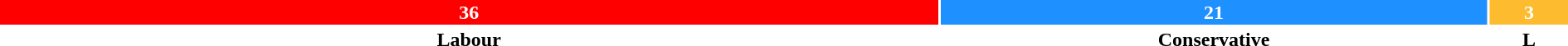<table style="width:100%; text-align:center;">
<tr style="color:white;">
<td style="background:red; width:60%;"><strong>36</strong></td>
<td style="background:dodgerblue; width:35%;"><strong>21</strong></td>
<td style="background:#FDBB30; width:5%;"><strong>3</strong></td>
</tr>
<tr>
<td><span><strong>Labour</strong></span></td>
<td><span><strong>Conservative</strong></span></td>
<td><span><strong>L</strong></span></td>
</tr>
</table>
